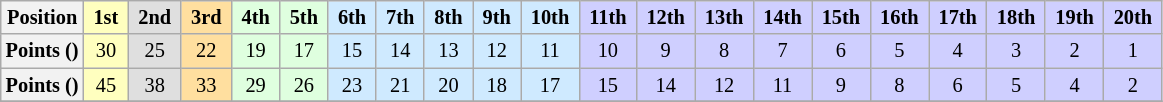<table class="wikitable" style="font-size:85%; text-align:center">
<tr>
<th>Position</th>
<td style="background:#FFFFBF;"> <strong>1st</strong> </td>
<td style="background:#DFDFDF;"> <strong>2nd</strong> </td>
<td style="background:#FFDF9F;"> <strong>3rd</strong> </td>
<td style="background:#DFFFDF;"> <strong>4th</strong> </td>
<td style="background:#DFFFDF;"> <strong>5th</strong> </td>
<td style="background:#CFEAFF;"> <strong>6th</strong> </td>
<td style="background:#CFEAFF;"> <strong>7th</strong> </td>
<td style="background:#CFEAFF;"> <strong>8th</strong> </td>
<td style="background:#CFEAFF;"> <strong>9th</strong> </td>
<td style="background:#CFEAFF;"> <strong>10th</strong> </td>
<td style="background:#CFCFFF;"> <strong>11th</strong> </td>
<td style="background:#CFCFFF;"> <strong>12th</strong> </td>
<td style="background:#CFCFFF;"> <strong>13th</strong> </td>
<td style="background:#CFCFFF;"> <strong>14th</strong> </td>
<td style="background:#CFCFFF;"> <strong>15th</strong> </td>
<td style="background:#CFCFFF;"> <strong>16th</strong> </td>
<td style="background:#CFCFFF;"> <strong>17th</strong> </td>
<td style="background:#CFCFFF;"> <strong>18th</strong> </td>
<td style="background:#CFCFFF;"> <strong>19th</strong> </td>
<td style="background:#CFCFFF;"> <strong>20th</strong> </td>
</tr>
<tr>
<th>Points ()</th>
<td style="background:#FFFFBF;">30</td>
<td style="background:#DFDFDF;">25</td>
<td style="background:#FFDF9F;">22</td>
<td style="background:#DFFFDF;">19</td>
<td style="background:#DFFFDF;">17</td>
<td style="background:#CFEAFF;">15</td>
<td style="background:#CFEAFF;">14</td>
<td style="background:#CFEAFF;">13</td>
<td style="background:#CFEAFF;">12</td>
<td style="background:#CFEAFF;">11</td>
<td style="background:#CFCFFF;">10</td>
<td style="background:#CFCFFF;">9</td>
<td style="background:#CFCFFF;">8</td>
<td style="background:#CFCFFF;">7</td>
<td style="background:#CFCFFF;">6</td>
<td style="background:#CFCFFF;">5</td>
<td style="background:#CFCFFF;">4</td>
<td style="background:#CFCFFF;">3</td>
<td style="background:#CFCFFF;">2</td>
<td style="background:#CFCFFF;">1</td>
</tr>
<tr>
<th>Points ()</th>
<td style="background:#FFFFBF;">45</td>
<td style="background:#DFDFDF;">38</td>
<td style="background:#FFDF9F;">33</td>
<td style="background:#DFFFDF;">29</td>
<td style="background:#DFFFDF;">26</td>
<td style="background:#CFEAFF;">23</td>
<td style="background:#CFEAFF;">21</td>
<td style="background:#CFEAFF;">20</td>
<td style="background:#CFEAFF;">18</td>
<td style="background:#CFEAFF;">17</td>
<td style="background:#CFCFFF;">15</td>
<td style="background:#CFCFFF;">14</td>
<td style="background:#CFCFFF;">12</td>
<td style="background:#CFCFFF;">11</td>
<td style="background:#CFCFFF;">9</td>
<td style="background:#CFCFFF;">8</td>
<td style="background:#CFCFFF;">6</td>
<td style="background:#CFCFFF;">5</td>
<td style="background:#CFCFFF;">4</td>
<td style="background:#CFCFFF;">2</td>
</tr>
<tr>
</tr>
</table>
